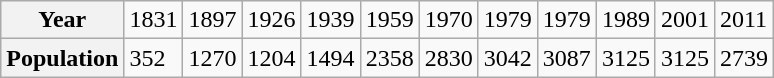<table class="wikitable">
<tr>
<th>Year</th>
<td>1831</td>
<td>1897</td>
<td>1926</td>
<td>1939</td>
<td>1959</td>
<td>1970</td>
<td>1979</td>
<td>1979</td>
<td>1989</td>
<td>2001</td>
<td>2011</td>
</tr>
<tr>
<th>Population</th>
<td>352</td>
<td>1270</td>
<td>1204</td>
<td>1494</td>
<td>2358</td>
<td>2830</td>
<td>3042</td>
<td>3087</td>
<td>3125</td>
<td>3125</td>
<td>2739</td>
</tr>
</table>
